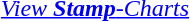<table style="margin:auto; text-align:center;">
<tr>
<td></td>
<td></td>
<td></td>
<td></td>
</tr>
<tr>
<td colspan=4><em><a href='#'>View <strong>Stamp</strong>-Charts</a></em></td>
</tr>
</table>
